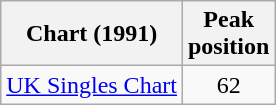<table class="wikitable sortable">
<tr>
<th>Chart (1991)</th>
<th>Peak<br>position</th>
</tr>
<tr>
<td align="left"><a href='#'>UK Singles Chart</a></td>
<td style="text-align:center;">62</td>
</tr>
</table>
